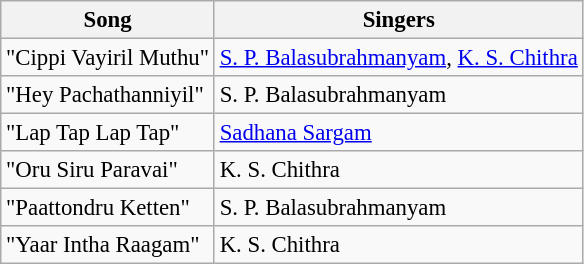<table class="wikitable" style="font-size: 95%;">
<tr>
<th>Song</th>
<th>Singers</th>
</tr>
<tr>
<td>"Cippi Vayiril Muthu"</td>
<td><a href='#'>S. P. Balasubrahmanyam</a>, <a href='#'>K. S. Chithra</a></td>
</tr>
<tr>
<td>"Hey Pachathanniyil"</td>
<td>S. P. Balasubrahmanyam</td>
</tr>
<tr>
<td>"Lap Tap Lap Tap"</td>
<td><a href='#'>Sadhana Sargam</a></td>
</tr>
<tr>
<td>"Oru Siru Paravai"</td>
<td>K. S. Chithra</td>
</tr>
<tr>
<td>"Paattondru Ketten"</td>
<td>S. P. Balasubrahmanyam</td>
</tr>
<tr>
<td>"Yaar Intha Raagam"</td>
<td>K. S. Chithra</td>
</tr>
</table>
